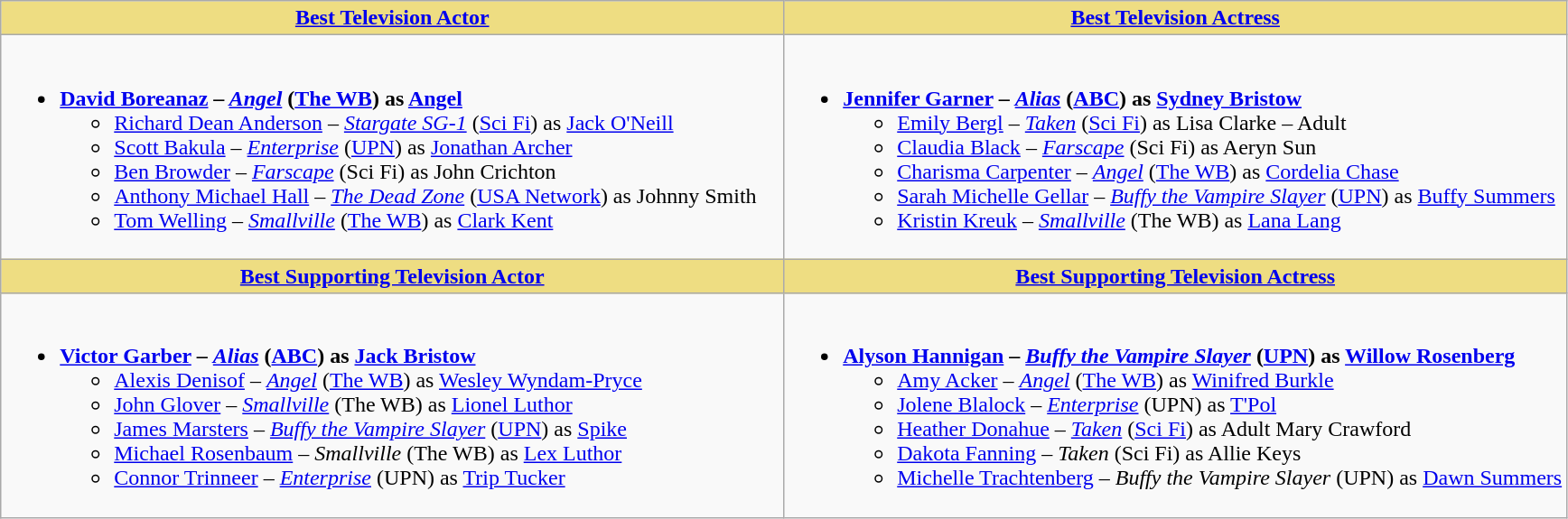<table class=wikitable>
<tr>
<th style="background:#EEDD82; width:50%"><a href='#'>Best Television Actor</a></th>
<th style="background:#EEDD82; width:50%"><a href='#'>Best Television Actress</a></th>
</tr>
<tr>
<td valign="top"><br><ul><li><strong><a href='#'>David Boreanaz</a><em> – <a href='#'>Angel</a></em> (<a href='#'>The WB</a>) as <a href='#'>Angel</a></strong><ul><li><a href='#'>Richard Dean Anderson</a> – <em><a href='#'>Stargate SG-1</a></em> (<a href='#'>Sci Fi</a>) as <a href='#'>Jack O'Neill</a></li><li><a href='#'>Scott Bakula</a> – <em><a href='#'>Enterprise</a></em> (<a href='#'>UPN</a>) as <a href='#'>Jonathan Archer</a></li><li><a href='#'>Ben Browder</a> – <em><a href='#'>Farscape</a></em> (Sci Fi) as John Crichton</li><li><a href='#'>Anthony Michael Hall</a> – <em><a href='#'>The Dead Zone</a></em> (<a href='#'>USA Network</a>) as Johnny Smith</li><li><a href='#'>Tom Welling</a> – <em><a href='#'>Smallville</a></em> (<a href='#'>The WB</a>) as <a href='#'>Clark Kent</a></li></ul></li></ul></td>
<td valign="top"><br><ul><li><strong><a href='#'>Jennifer Garner</a> – <em><a href='#'>Alias</a></em> (<a href='#'>ABC</a>) as <a href='#'>Sydney Bristow</a></strong><ul><li><a href='#'>Emily Bergl</a> – <em><a href='#'>Taken</a></em> (<a href='#'>Sci Fi</a>) as Lisa Clarke – Adult</li><li><a href='#'>Claudia Black</a> – <em><a href='#'>Farscape</a></em> (Sci Fi) as Aeryn Sun</li><li><a href='#'>Charisma Carpenter</a> – <em><a href='#'>Angel</a></em> (<a href='#'>The WB</a>) as <a href='#'>Cordelia Chase</a></li><li><a href='#'>Sarah Michelle Gellar</a> – <em><a href='#'>Buffy the Vampire Slayer</a></em> (<a href='#'>UPN</a>) as <a href='#'>Buffy Summers</a></li><li><a href='#'>Kristin Kreuk</a> – <em><a href='#'>Smallville</a></em> (The WB) as <a href='#'>Lana Lang</a></li></ul></li></ul></td>
</tr>
<tr>
<th style="background:#EEDD82; width:50%"><a href='#'>Best Supporting Television Actor</a></th>
<th style="background:#EEDD82; width:50%"><a href='#'>Best Supporting Television Actress</a></th>
</tr>
<tr>
<td valign="top"><br><ul><li><strong><a href='#'>Victor Garber</a> – <em><a href='#'>Alias</a></em> (<a href='#'>ABC</a>) as <a href='#'>Jack Bristow</a></strong><ul><li><a href='#'>Alexis Denisof</a> – <em><a href='#'>Angel</a></em> (<a href='#'>The WB</a>) as <a href='#'>Wesley Wyndam-Pryce</a></li><li><a href='#'>John Glover</a> – <em><a href='#'>Smallville</a></em> (The WB) as <a href='#'>Lionel Luthor</a></li><li><a href='#'>James Marsters</a> – <em><a href='#'>Buffy the Vampire Slayer</a></em> (<a href='#'>UPN</a>) as <a href='#'>Spike</a></li><li><a href='#'>Michael Rosenbaum</a> – <em>Smallville</em> (The WB) as <a href='#'>Lex Luthor</a></li><li><a href='#'>Connor Trinneer</a> – <em><a href='#'>Enterprise</a></em> (UPN) as <a href='#'>Trip Tucker</a></li></ul></li></ul></td>
<td valign="top"><br><ul><li><strong><a href='#'>Alyson Hannigan</a> – <em><a href='#'>Buffy the Vampire Slayer</a></em> (<a href='#'>UPN</a>) as <a href='#'>Willow Rosenberg</a></strong><ul><li><a href='#'>Amy Acker</a> – <em><a href='#'>Angel</a></em> (<a href='#'>The WB</a>) as <a href='#'>Winifred Burkle</a></li><li><a href='#'>Jolene Blalock</a> – <em><a href='#'>Enterprise</a></em> (UPN) as <a href='#'>T'Pol</a></li><li><a href='#'>Heather Donahue</a> – <em><a href='#'>Taken</a></em> (<a href='#'>Sci Fi</a>) as Adult Mary Crawford</li><li><a href='#'>Dakota Fanning</a> – <em>Taken</em> (Sci Fi) as Allie Keys</li><li><a href='#'>Michelle Trachtenberg</a> – <em>Buffy the Vampire Slayer</em> (UPN) as <a href='#'>Dawn Summers</a></li></ul></li></ul></td>
</tr>
</table>
